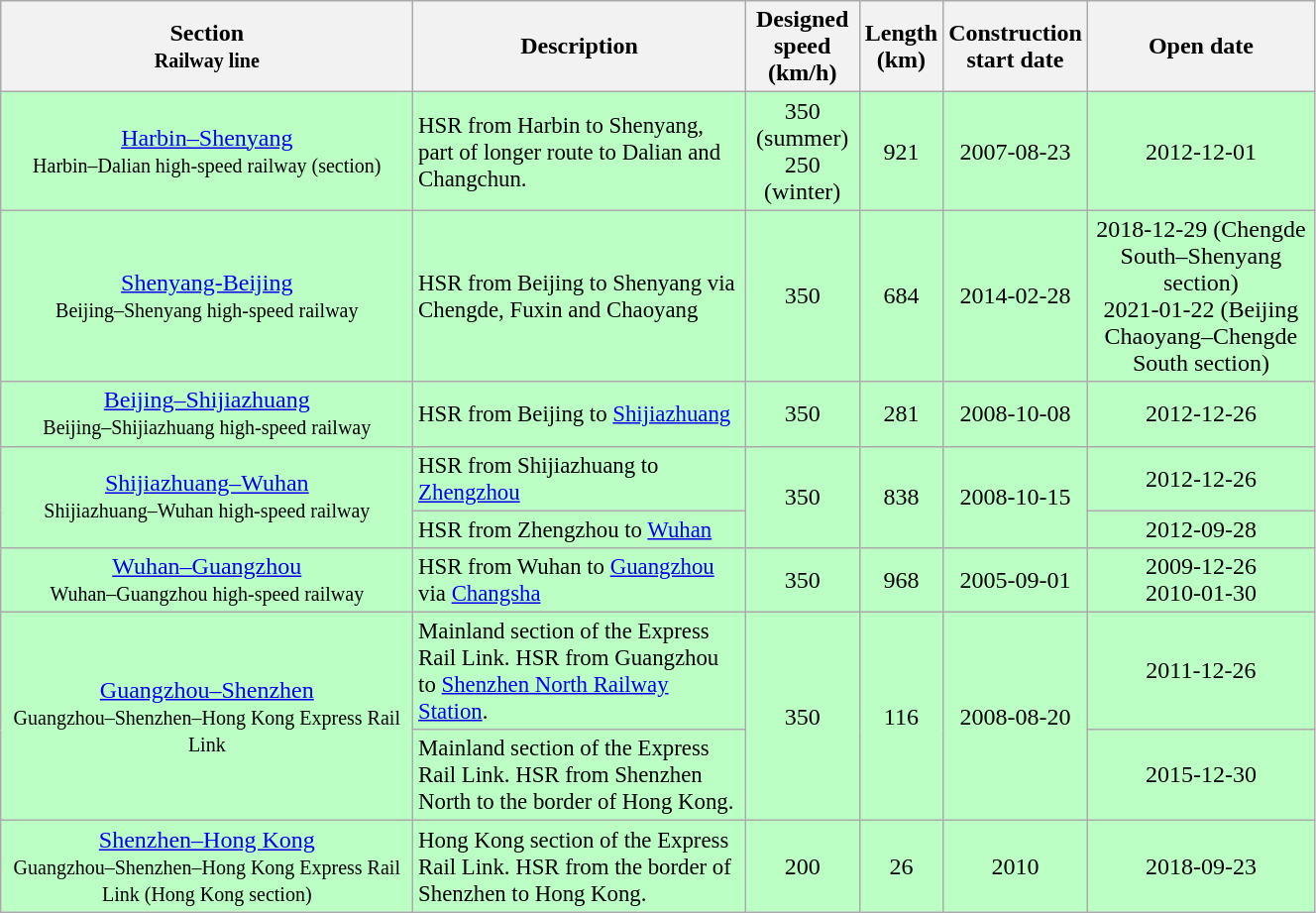<table class="wikitable sortable" width=70% style="font-size:100%;text-align: center;">
<tr>
<th width="270"><strong>Section</strong> <br> <small> Railway line </small></th>
<th><strong>Description</strong></th>
<th><strong>Designed <br> speed <br> (km/h)</strong> <br></th>
<th><strong>Length <br> (km)</strong> <br></th>
<th><strong>Construction <br> start date</strong> <br></th>
<th><strong>Open date</strong> <br></th>
</tr>
<tr style="background:#bcffc5;">
<td><a href='#'>Harbin–Shenyang</a> <br> <small>Harbin–Dalian high-speed railway (section)</small></td>
<td style="font-size:95%; text-align:left">HSR from Harbin to Shenyang, part of longer route to Dalian and Changchun.</td>
<td>350 (summer) <br> 250 (winter)</td>
<td>921</td>
<td>2007-08-23</td>
<td>2012-12-01</td>
</tr>
<tr style="background:#bcffc5;">
<td><a href='#'>Shenyang-Beijing</a> <br> <small>Beijing–Shenyang high-speed railway</small></td>
<td style="font-size:95%; text-align:left">HSR from Beijing to Shenyang via Chengde, Fuxin and Chaoyang</td>
<td>350</td>
<td>684</td>
<td>2014-02-28</td>
<td>2018-12-29 (Chengde South–Shenyang section)<br>2021-01-22 (Beijing Chaoyang–Chengde South section)</td>
</tr>
<tr style="background:#bcffc5;">
<td><a href='#'>Beijing–Shijiazhuang</a><br><small>Beijing–Shijiazhuang high-speed railway</small></td>
<td style="font-size:95%; text-align:left">HSR from Beijing to <a href='#'>Shijiazhuang</a></td>
<td>350</td>
<td>281</td>
<td>2008-10-08</td>
<td>2012-12-26</td>
</tr>
<tr style="background:#bcffc5;">
<td rowspan="2"><a href='#'>Shijiazhuang–Wuhan</a><br><small>Shijiazhuang–Wuhan high-speed railway</small></td>
<td style="font-size:95%; text-align:left">HSR from Shijiazhuang to <a href='#'>Zhengzhou</a></td>
<td rowspan="2">350</td>
<td rowspan="2">838</td>
<td rowspan="2">2008-10-15</td>
<td>2012-12-26</td>
</tr>
<tr style="background:#bcffc5;">
<td style="font-size:95%; text-align:left">HSR from Zhengzhou to <a href='#'>Wuhan</a></td>
<td>2012-09-28</td>
</tr>
<tr style="background:#bcffc5;">
<td><a href='#'>Wuhan–Guangzhou</a><br><small>Wuhan–Guangzhou high-speed railway</small></td>
<td style="font-size:95%; text-align:left">HSR from Wuhan to <a href='#'>Guangzhou</a> via <a href='#'>Changsha</a></td>
<td>350</td>
<td>968</td>
<td>2005-09-01</td>
<td>2009-12-26<br>2010-01-30</td>
</tr>
<tr style="background:#bcffc5;">
<td rowspan="2"><a href='#'>Guangzhou–Shenzhen</a><br><small>Guangzhou–Shenzhen–Hong Kong Express Rail Link</small></td>
<td style="font-size:95%; text-align:left">Mainland section of the Express Rail Link. HSR from Guangzhou to <a href='#'>Shenzhen North Railway Station</a>.</td>
<td rowspan="2">350</td>
<td rowspan="2">116</td>
<td rowspan="2">2008-08-20</td>
<td>2011-12-26</td>
</tr>
<tr style="background:#bcffc5;">
<td style="font-size:95%; text-align:left">Mainland section of the Express Rail Link. HSR from Shenzhen North to the border of Hong Kong.</td>
<td>2015-12-30</td>
</tr>
<tr style="background:#bcffc5;">
<td><a href='#'>Shenzhen–Hong Kong</a><br><small> Guangzhou–Shenzhen–Hong Kong Express Rail Link (Hong Kong section) </small></td>
<td style="font-size:95%; text-align:left">Hong Kong section of the Express Rail Link. HSR from the border of Shenzhen to Hong Kong.</td>
<td>200</td>
<td>26</td>
<td>2010</td>
<td>2018-09-23</td>
</tr>
</table>
